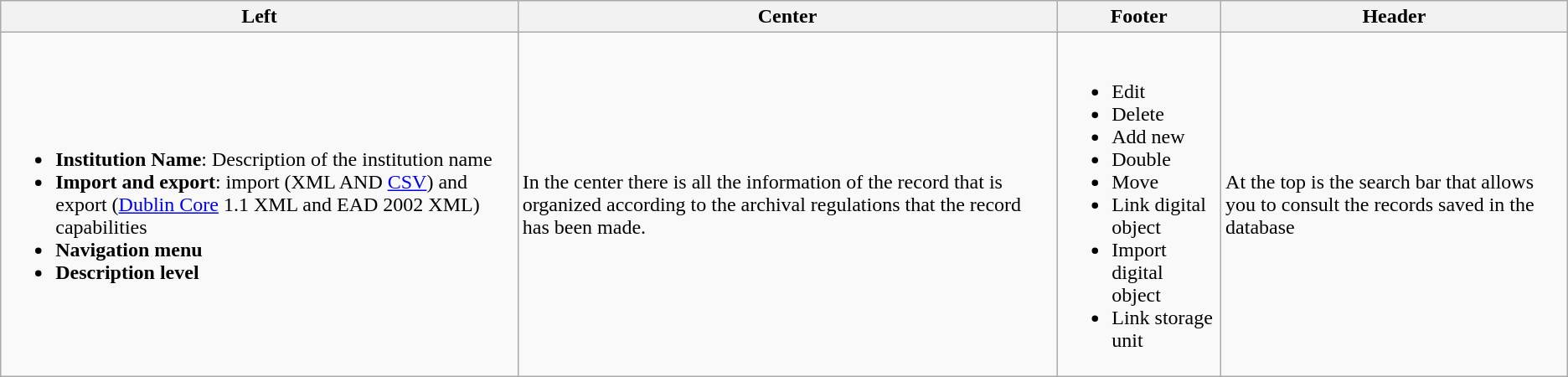<table class="wikitable">
<tr>
<th>Left</th>
<th>Center</th>
<th>Footer</th>
<th>Header</th>
</tr>
<tr>
<td><br><ul><li><strong>Institution Name</strong>: Description of the institution name</li><li><strong>Import and export</strong>: import (XML AND <a href='#'>CSV</a>) and export (<a href='#'>Dublin Core</a> 1.1 XML and EAD 2002 XML) capabilities</li><li><strong>Navigation menu</strong></li><li><strong>Description level</strong></li></ul></td>
<td>In the center there is all the information of the record that is organized according to the archival regulations that the record has been made.</td>
<td><br><ul><li>Edit</li><li>Delete</li><li>Add new</li><li>Double</li><li>Move</li><li>Link digital object</li><li>Import digital object</li><li>Link storage unit</li></ul></td>
<td>At the top is the search bar that allows you to consult the records saved in the database</td>
</tr>
</table>
